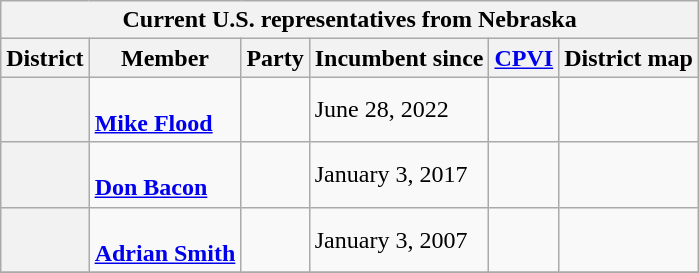<table class="wikitable sortable">
<tr>
<th colspan=6>Current U.S. representatives from Nebraska</th>
</tr>
<tr>
<th>District</th>
<th>Member<br></th>
<th>Party</th>
<th data-sort-type="date">Incumbent since</th>
<th data-sort-type="number"><a href='#'>CPVI</a><br></th>
<th class="unsortable">District map</th>
</tr>
<tr>
<th></th>
<td data-sort-value="Flood, Mike"><br><strong><a href='#'>Mike Flood</a></strong><br></td>
<td></td>
<td>June 28, 2022</td>
<td></td>
<td></td>
</tr>
<tr>
<th></th>
<td data-sort-value="Bacon, Don"><br><strong><a href='#'>Don Bacon</a></strong><br></td>
<td></td>
<td>January 3, 2017</td>
<td></td>
<td></td>
</tr>
<tr>
<th></th>
<td data-sort-value="Smith, Adrian"><br><strong><a href='#'>Adrian Smith</a></strong><br></td>
<td></td>
<td>January 3, 2007</td>
<td></td>
<td></td>
</tr>
<tr>
</tr>
</table>
